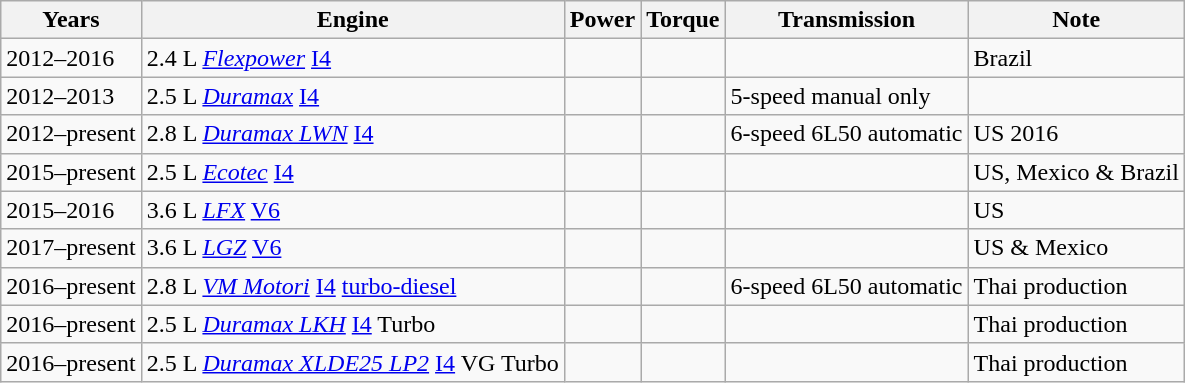<table class="wikitable">
<tr>
<th>Years</th>
<th>Engine</th>
<th>Power</th>
<th>Torque</th>
<th>Transmission</th>
<th>Note</th>
</tr>
<tr>
<td>2012–2016</td>
<td>2.4 L <em><a href='#'>Flexpower</a></em> <a href='#'>I4</a></td>
<td></td>
<td></td>
<td></td>
<td>Brazil</td>
</tr>
<tr>
<td>2012–2013</td>
<td>2.5 L <em><a href='#'>Duramax</a></em> <a href='#'>I4</a></td>
<td></td>
<td></td>
<td>5-speed manual only</td>
<td></td>
</tr>
<tr>
<td>2012–present</td>
<td>2.8 L <em><a href='#'>Duramax LWN</a></em> <a href='#'>I4</a></td>
<td></td>
<td></td>
<td>6-speed 6L50 automatic</td>
<td>US 2016</td>
</tr>
<tr>
<td>2015–present</td>
<td>2.5 L <em><a href='#'>Ecotec</a></em> <a href='#'>I4</a></td>
<td></td>
<td></td>
<td></td>
<td>US, Mexico & Brazil</td>
</tr>
<tr>
<td>2015–2016</td>
<td>3.6 L <em><a href='#'>LFX</a></em> <a href='#'>V6</a></td>
<td></td>
<td></td>
<td></td>
<td>US</td>
</tr>
<tr>
<td>2017–present</td>
<td>3.6 L <em><a href='#'>LGZ</a></em> <a href='#'>V6</a></td>
<td></td>
<td></td>
<td></td>
<td>US & Mexico</td>
</tr>
<tr>
<td>2016–present</td>
<td>2.8 L <em><a href='#'>VM Motori</a></em> <a href='#'>I4</a> <a href='#'>turbo-diesel</a></td>
<td></td>
<td></td>
<td>6-speed 6L50 automatic</td>
<td>Thai production</td>
</tr>
<tr>
<td>2016–present</td>
<td>2.5 L <em><a href='#'>Duramax LKH</a></em> <a href='#'>I4</a> Turbo</td>
<td></td>
<td></td>
<td></td>
<td>Thai production</td>
</tr>
<tr>
<td>2016–present</td>
<td>2.5 L <em><a href='#'>Duramax XLDE25 LP2</a></em> <a href='#'>I4</a> VG Turbo</td>
<td></td>
<td></td>
<td></td>
<td>Thai production</td>
</tr>
</table>
